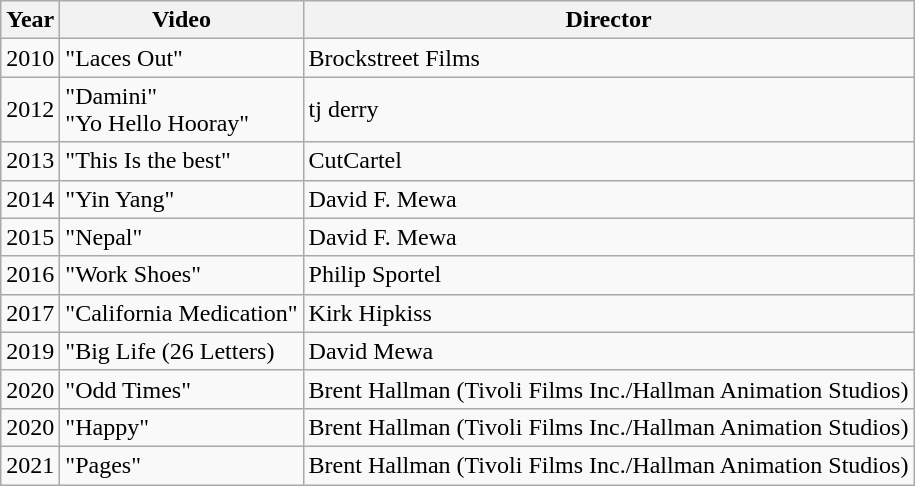<table class="wikitable">
<tr>
<th>Year</th>
<th>Video</th>
<th>Director</th>
</tr>
<tr>
<td>2010</td>
<td>"Laces Out"</td>
<td>Brockstreet Films</td>
</tr>
<tr>
<td>2012</td>
<td>"Damini"<br>"Yo Hello Hooray"</td>
<td>tj derry</td>
</tr>
<tr>
<td>2013</td>
<td>"This Is the best"</td>
<td>CutCartel</td>
</tr>
<tr>
<td>2014</td>
<td>"Yin Yang"</td>
<td>David F. Mewa</td>
</tr>
<tr>
<td>2015</td>
<td>"Nepal"</td>
<td>David F. Mewa</td>
</tr>
<tr>
<td>2016</td>
<td>"Work Shoes"</td>
<td>Philip Sportel</td>
</tr>
<tr>
<td>2017</td>
<td>"California Medication"</td>
<td>Kirk Hipkiss</td>
</tr>
<tr>
<td>2019</td>
<td>"Big Life (26 Letters)</td>
<td>David Mewa</td>
</tr>
<tr>
<td>2020</td>
<td>"Odd Times"</td>
<td>Brent Hallman (Tivoli Films Inc./Hallman Animation Studios)</td>
</tr>
<tr>
<td>2020</td>
<td>"Happy"</td>
<td>Brent Hallman (Tivoli Films Inc./Hallman Animation Studios)</td>
</tr>
<tr>
<td>2021</td>
<td>"Pages"</td>
<td>Brent Hallman (Tivoli Films Inc./Hallman Animation Studios)</td>
</tr>
</table>
